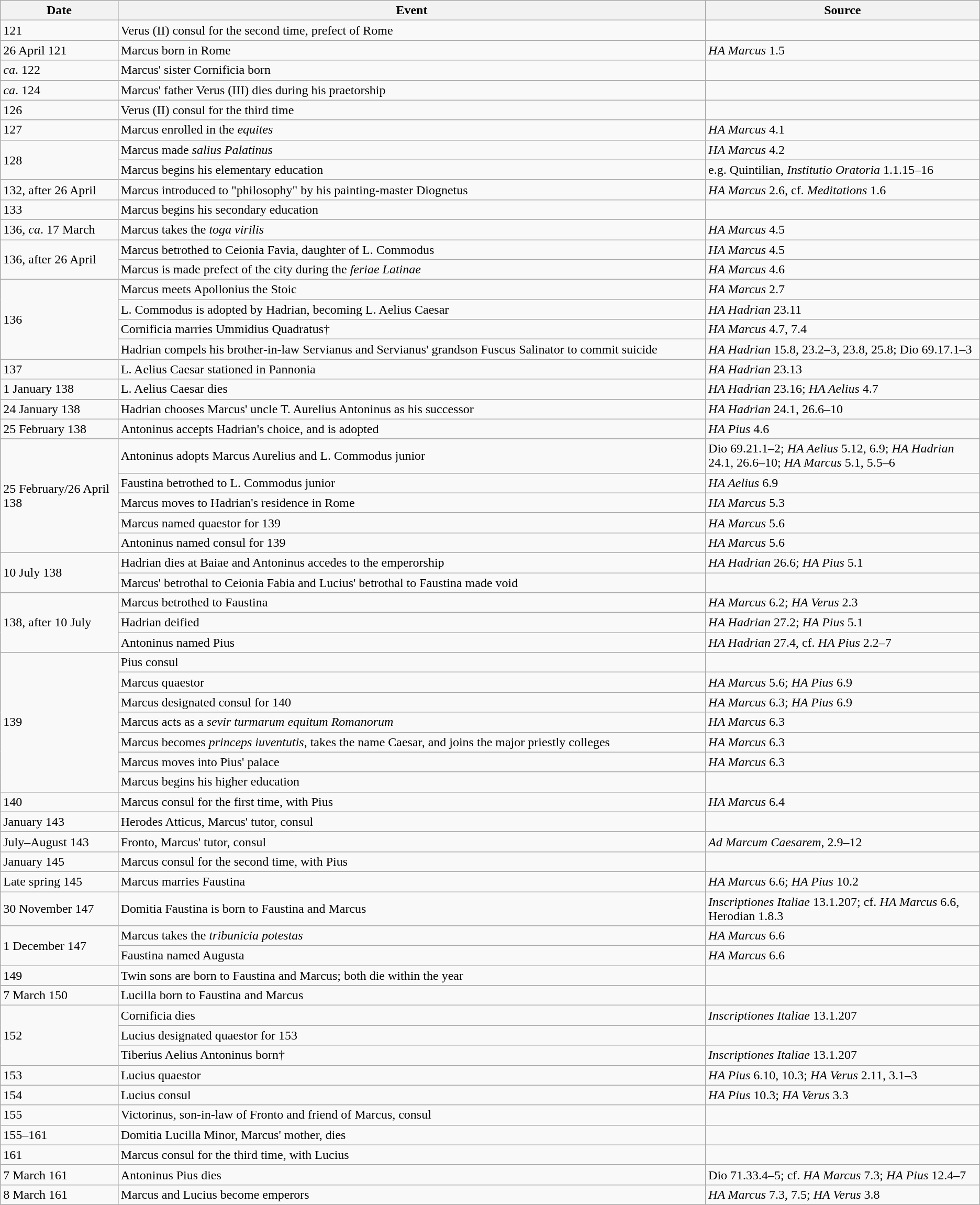<table class="wikitable">
<tr valign="top">
<th>Date</th>
<th width=60%>Event</th>
<th width=28%>Source</th>
</tr>
<tr valign="top">
<td>121</td>
<td>Verus (II) consul for the second time, prefect of Rome</td>
<td></td>
</tr>
<tr>
<td>26 April 121</td>
<td>Marcus born in Rome</td>
<td><em>HA Marcus</em> 1.5</td>
</tr>
<tr>
<td><em>ca</em>. 122</td>
<td>Marcus' sister Cornificia born</td>
<td></td>
</tr>
<tr>
<td><em>ca</em>. 124</td>
<td>Marcus' father Verus (III) dies during his praetorship</td>
<td></td>
</tr>
<tr>
<td>126</td>
<td>Verus (II) consul for the third time</td>
<td></td>
</tr>
<tr>
<td>127</td>
<td>Marcus enrolled in the <em>equites</em></td>
<td><em>HA Marcus</em> 4.1</td>
</tr>
<tr>
<td rowspan=2>128</td>
<td>Marcus made <em>salius Palatinus</em></td>
<td><em>HA Marcus</em> 4.2</td>
</tr>
<tr>
<td>Marcus begins his elementary education</td>
<td>e.g. Quintilian, <em>Institutio Oratoria</em> 1.1.15–16</td>
</tr>
<tr>
<td>132, after 26 April</td>
<td>Marcus introduced to "philosophy" by his painting-master Diognetus</td>
<td><em>HA Marcus</em> 2.6, cf. <em>Meditations</em> 1.6</td>
</tr>
<tr>
<td>133</td>
<td>Marcus begins his secondary education</td>
<td></td>
</tr>
<tr>
<td>136, <em>ca</em>. 17 March</td>
<td>Marcus takes the <em>toga virilis</em></td>
<td><em>HA Marcus</em> 4.5</td>
</tr>
<tr>
<td rowspan=2>136, after 26 April</td>
<td>Marcus betrothed to Ceionia Favia, daughter of L. Commodus</td>
<td><em>HA Marcus</em> 4.5</td>
</tr>
<tr>
<td>Marcus is made prefect of the city during the <em>feriae Latinae</em></td>
<td><em>HA Marcus</em> 4.6</td>
</tr>
<tr>
<td rowspan=4>136</td>
<td>Marcus meets Apollonius the Stoic</td>
<td><em>HA Marcus</em> 2.7</td>
</tr>
<tr>
<td>L. Commodus is adopted by Hadrian, becoming L. Aelius Caesar</td>
<td><em>HA Hadrian</em> 23.11</td>
</tr>
<tr>
<td>Cornificia marries Ummidius Quadratus†</td>
<td><em>HA Marcus</em> 4.7, 7.4</td>
</tr>
<tr>
<td>Hadrian compels his brother-in-law Servianus and Servianus' grandson Fuscus Salinator to commit suicide</td>
<td><em>HA Hadrian</em> 15.8, 23.2–3, 23.8, 25.8; Dio 69.17.1–3</td>
</tr>
<tr>
<td>137</td>
<td>L. Aelius Caesar stationed in Pannonia</td>
<td><em>HA Hadrian</em> 23.13</td>
</tr>
<tr>
<td>1 January 138</td>
<td>L. Aelius Caesar dies</td>
<td><em>HA Hadrian</em> 23.16; <em>HA Aelius</em> 4.7</td>
</tr>
<tr>
<td>24 January 138</td>
<td>Hadrian chooses Marcus' uncle T. Aurelius Antoninus as his successor</td>
<td><em>HA Hadrian</em> 24.1, 26.6–10</td>
</tr>
<tr>
<td>25 February 138</td>
<td>Antoninus accepts Hadrian's choice, and is adopted</td>
<td><em>HA Pius</em> 4.6</td>
</tr>
<tr>
<td rowspan=5>25 February/26 April 138</td>
<td>Antoninus adopts Marcus Aurelius and L. Commodus junior</td>
<td>Dio 69.21.1–2; <em>HA Aelius</em> 5.12, 6.9; <em>HA Hadrian</em> 24.1, 26.6–10; <em>HA Marcus</em> 5.1, 5.5–6</td>
</tr>
<tr>
<td>Faustina betrothed to L. Commodus junior</td>
<td><em>HA Aelius</em> 6.9</td>
</tr>
<tr>
<td>Marcus moves to Hadrian's residence in Rome</td>
<td><em>HA Marcus</em> 5.3</td>
</tr>
<tr>
<td>Marcus named quaestor for 139</td>
<td><em>HA Marcus</em> 5.6</td>
</tr>
<tr>
<td>Antoninus named consul for 139</td>
<td><em>HA Marcus</em> 5.6</td>
</tr>
<tr>
<td rowspan=2>10 July 138</td>
<td>Hadrian dies at Baiae and Antoninus accedes to the emperorship</td>
<td><em>HA Hadrian</em> 26.6; <em>HA Pius</em> 5.1</td>
</tr>
<tr>
<td>Marcus' betrothal to Ceionia Fabia and Lucius' betrothal to Faustina made void</td>
<td></td>
</tr>
<tr>
<td rowspan=3>138, after 10 July</td>
<td>Marcus betrothed to Faustina</td>
<td><em>HA Marcus</em> 6.2; <em>HA Verus</em> 2.3</td>
</tr>
<tr>
<td>Hadrian deified</td>
<td><em>HA Hadrian</em> 27.2; <em>HA Pius</em> 5.1</td>
</tr>
<tr>
<td>Antoninus named Pius</td>
<td><em>HA Hadrian</em> 27.4, cf. <em>HA Pius</em> 2.2–7</td>
</tr>
<tr>
<td rowspan=7>139</td>
<td>Pius consul</td>
<td></td>
</tr>
<tr>
<td>Marcus quaestor</td>
<td><em>HA Marcus</em> 5.6; <em>HA Pius</em> 6.9</td>
</tr>
<tr>
<td>Marcus designated consul for 140</td>
<td><em>HA Marcus</em> 6.3; <em>HA Pius</em> 6.9</td>
</tr>
<tr>
<td>Marcus acts as a <em>sevir turmarum equitum Romanorum</em></td>
<td><em>HA Marcus</em> 6.3</td>
</tr>
<tr>
<td>Marcus becomes <em>princeps iuventutis</em>, takes the name Caesar, and joins the major priestly colleges</td>
<td><em>HA Marcus</em> 6.3</td>
</tr>
<tr>
<td>Marcus moves into Pius' palace</td>
<td><em>HA Marcus</em> 6.3</td>
</tr>
<tr>
<td>Marcus begins his higher education</td>
<td></td>
</tr>
<tr>
<td>140</td>
<td>Marcus consul for the first time, with Pius</td>
<td><em>HA Marcus</em> 6.4</td>
</tr>
<tr>
<td>January 143</td>
<td>Herodes Atticus, Marcus' tutor, consul</td>
<td></td>
</tr>
<tr>
<td>July–August 143</td>
<td>Fronto, Marcus' tutor, consul</td>
<td><em>Ad Marcum Caesarem</em>, 2.9–12</td>
</tr>
<tr>
<td>January 145</td>
<td>Marcus consul for the second time, with Pius</td>
<td></td>
</tr>
<tr>
<td>Late spring 145</td>
<td>Marcus marries Faustina</td>
<td><em>HA Marcus</em> 6.6; <em>HA Pius</em> 10.2</td>
</tr>
<tr>
<td>30 November 147</td>
<td>Domitia Faustina is born to Faustina and Marcus</td>
<td><em>Inscriptiones Italiae</em> 13.1.207; cf. <em>HA Marcus</em> 6.6, Herodian 1.8.3</td>
</tr>
<tr>
<td rowspan=2>1 December 147</td>
<td>Marcus takes the <em>tribunicia potestas</em></td>
<td><em>HA Marcus</em> 6.6</td>
</tr>
<tr>
<td>Faustina named Augusta</td>
<td><em>HA Marcus</em> 6.6</td>
</tr>
<tr>
<td>149</td>
<td>Twin sons are born to Faustina and Marcus; both die within the year</td>
<td></td>
</tr>
<tr>
<td>7 March 150</td>
<td>Lucilla born to Faustina and Marcus</td>
<td></td>
</tr>
<tr>
<td rowspan=3>152</td>
<td>Cornificia dies</td>
<td><em>Inscriptiones Italiae</em> 13.1.207</td>
</tr>
<tr>
<td>Lucius designated quaestor for 153</td>
<td></td>
</tr>
<tr>
<td>Tiberius Aelius Antoninus born†</td>
<td><em>Inscriptiones Italiae</em> 13.1.207</td>
</tr>
<tr>
<td>153</td>
<td>Lucius quaestor</td>
<td><em>HA Pius</em> 6.10, 10.3; <em>HA Verus</em> 2.11, 3.1–3</td>
</tr>
<tr>
<td>154</td>
<td>Lucius consul</td>
<td><em>HA Pius</em> 10.3; <em>HA Verus</em> 3.3</td>
</tr>
<tr>
<td>155</td>
<td>Victorinus, son-in-law of Fronto and friend of Marcus, consul</td>
<td></td>
</tr>
<tr>
<td>155–161</td>
<td>Domitia Lucilla Minor, Marcus' mother, dies</td>
<td></td>
</tr>
<tr>
<td>161</td>
<td>Marcus consul for the third time, with Lucius</td>
<td></td>
</tr>
<tr>
<td>7 March 161</td>
<td>Antoninus Pius dies</td>
<td>Dio 71.33.4–5; cf. <em>HA Marcus</em> 7.3; <em>HA Pius</em> 12.4–7</td>
</tr>
<tr>
<td>8 March 161</td>
<td>Marcus and Lucius become emperors</td>
<td><em>HA Marcus</em> 7.3, 7.5; <em>HA Verus</em> 3.8</td>
</tr>
</table>
